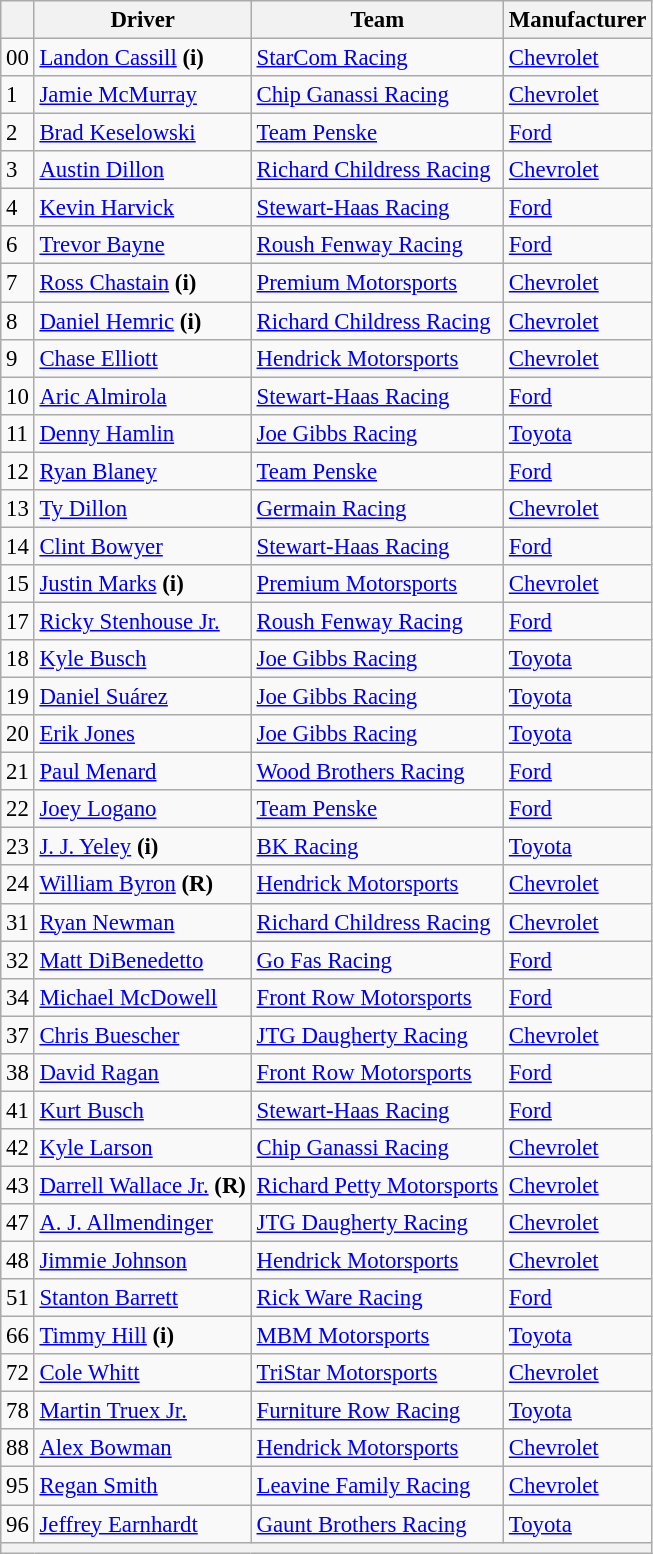<table class="wikitable" style="font-size:95%">
<tr>
<th></th>
<th>Driver</th>
<th>Team</th>
<th>Manufacturer</th>
</tr>
<tr>
<td>00</td>
<td><a href='#'>Landon Cassill</a> <strong>(i)</strong></td>
<td><a href='#'>StarCom Racing</a></td>
<td><a href='#'>Chevrolet</a></td>
</tr>
<tr>
<td>1</td>
<td><a href='#'>Jamie McMurray</a></td>
<td><a href='#'>Chip Ganassi Racing</a></td>
<td><a href='#'>Chevrolet</a></td>
</tr>
<tr>
<td>2</td>
<td><a href='#'>Brad Keselowski</a></td>
<td><a href='#'>Team Penske</a></td>
<td><a href='#'>Ford</a></td>
</tr>
<tr>
<td>3</td>
<td><a href='#'>Austin Dillon</a></td>
<td><a href='#'>Richard Childress Racing</a></td>
<td><a href='#'>Chevrolet</a></td>
</tr>
<tr>
<td>4</td>
<td><a href='#'>Kevin Harvick</a></td>
<td><a href='#'>Stewart-Haas Racing</a></td>
<td><a href='#'>Ford</a></td>
</tr>
<tr>
<td>6</td>
<td><a href='#'>Trevor Bayne</a></td>
<td><a href='#'>Roush Fenway Racing</a></td>
<td><a href='#'>Ford</a></td>
</tr>
<tr>
<td>7</td>
<td><a href='#'>Ross Chastain</a> <strong>(i)</strong></td>
<td><a href='#'>Premium Motorsports</a></td>
<td><a href='#'>Chevrolet</a></td>
</tr>
<tr>
<td>8</td>
<td><a href='#'>Daniel Hemric</a> <strong>(i)</strong></td>
<td><a href='#'>Richard Childress Racing</a></td>
<td><a href='#'>Chevrolet</a></td>
</tr>
<tr>
<td>9</td>
<td><a href='#'>Chase Elliott</a></td>
<td><a href='#'>Hendrick Motorsports</a></td>
<td><a href='#'>Chevrolet</a></td>
</tr>
<tr>
<td>10</td>
<td><a href='#'>Aric Almirola</a></td>
<td><a href='#'>Stewart-Haas Racing</a></td>
<td><a href='#'>Ford</a></td>
</tr>
<tr>
<td>11</td>
<td><a href='#'>Denny Hamlin</a></td>
<td><a href='#'>Joe Gibbs Racing</a></td>
<td><a href='#'>Toyota</a></td>
</tr>
<tr>
<td>12</td>
<td><a href='#'>Ryan Blaney</a></td>
<td><a href='#'>Team Penske</a></td>
<td><a href='#'>Ford</a></td>
</tr>
<tr>
<td>13</td>
<td><a href='#'>Ty Dillon</a></td>
<td><a href='#'>Germain Racing</a></td>
<td><a href='#'>Chevrolet</a></td>
</tr>
<tr>
<td>14</td>
<td><a href='#'>Clint Bowyer</a></td>
<td><a href='#'>Stewart-Haas Racing</a></td>
<td><a href='#'>Ford</a></td>
</tr>
<tr>
<td>15</td>
<td><a href='#'>Justin Marks</a> <strong>(i)</strong></td>
<td><a href='#'>Premium Motorsports</a></td>
<td><a href='#'>Chevrolet</a></td>
</tr>
<tr>
<td>17</td>
<td><a href='#'>Ricky Stenhouse Jr.</a></td>
<td><a href='#'>Roush Fenway Racing</a></td>
<td><a href='#'>Ford</a></td>
</tr>
<tr>
<td>18</td>
<td><a href='#'>Kyle Busch</a></td>
<td><a href='#'>Joe Gibbs Racing</a></td>
<td><a href='#'>Toyota</a></td>
</tr>
<tr>
<td>19</td>
<td><a href='#'>Daniel Suárez</a></td>
<td><a href='#'>Joe Gibbs Racing</a></td>
<td><a href='#'>Toyota</a></td>
</tr>
<tr>
<td>20</td>
<td><a href='#'>Erik Jones</a></td>
<td><a href='#'>Joe Gibbs Racing</a></td>
<td><a href='#'>Toyota</a></td>
</tr>
<tr>
<td>21</td>
<td><a href='#'>Paul Menard</a></td>
<td><a href='#'>Wood Brothers Racing</a></td>
<td><a href='#'>Ford</a></td>
</tr>
<tr>
<td>22</td>
<td><a href='#'>Joey Logano</a></td>
<td><a href='#'>Team Penske</a></td>
<td><a href='#'>Ford</a></td>
</tr>
<tr>
<td>23</td>
<td><a href='#'>J. J. Yeley</a> <strong>(i)</strong></td>
<td><a href='#'>BK Racing</a></td>
<td><a href='#'>Toyota</a></td>
</tr>
<tr>
<td>24</td>
<td><a href='#'>William Byron</a> <strong>(R)</strong></td>
<td><a href='#'>Hendrick Motorsports</a></td>
<td><a href='#'>Chevrolet</a></td>
</tr>
<tr>
<td>31</td>
<td><a href='#'>Ryan Newman</a></td>
<td><a href='#'>Richard Childress Racing</a></td>
<td><a href='#'>Chevrolet</a></td>
</tr>
<tr>
<td>32</td>
<td><a href='#'>Matt DiBenedetto</a></td>
<td><a href='#'>Go Fas Racing</a></td>
<td><a href='#'>Ford</a></td>
</tr>
<tr>
<td>34</td>
<td><a href='#'>Michael McDowell</a></td>
<td><a href='#'>Front Row Motorsports</a></td>
<td><a href='#'>Ford</a></td>
</tr>
<tr>
<td>37</td>
<td><a href='#'>Chris Buescher</a></td>
<td><a href='#'>JTG Daugherty Racing</a></td>
<td><a href='#'>Chevrolet</a></td>
</tr>
<tr>
<td>38</td>
<td><a href='#'>David Ragan</a></td>
<td><a href='#'>Front Row Motorsports</a></td>
<td><a href='#'>Ford</a></td>
</tr>
<tr>
<td>41</td>
<td><a href='#'>Kurt Busch</a></td>
<td><a href='#'>Stewart-Haas Racing</a></td>
<td><a href='#'>Ford</a></td>
</tr>
<tr>
<td>42</td>
<td><a href='#'>Kyle Larson</a></td>
<td><a href='#'>Chip Ganassi Racing</a></td>
<td><a href='#'>Chevrolet</a></td>
</tr>
<tr>
<td>43</td>
<td><a href='#'>Darrell Wallace Jr.</a> <strong>(R)</strong></td>
<td><a href='#'>Richard Petty Motorsports</a></td>
<td><a href='#'>Chevrolet</a></td>
</tr>
<tr>
<td>47</td>
<td><a href='#'>A. J. Allmendinger</a></td>
<td><a href='#'>JTG Daugherty Racing</a></td>
<td><a href='#'>Chevrolet</a></td>
</tr>
<tr>
<td>48</td>
<td><a href='#'>Jimmie Johnson</a></td>
<td><a href='#'>Hendrick Motorsports</a></td>
<td><a href='#'>Chevrolet</a></td>
</tr>
<tr>
<td>51</td>
<td><a href='#'>Stanton Barrett</a></td>
<td><a href='#'>Rick Ware Racing</a></td>
<td><a href='#'>Ford</a></td>
</tr>
<tr>
<td>66</td>
<td><a href='#'>Timmy Hill</a> <strong>(i)</strong></td>
<td><a href='#'>MBM Motorsports</a></td>
<td><a href='#'>Toyota</a></td>
</tr>
<tr>
<td>72</td>
<td><a href='#'>Cole Whitt</a></td>
<td><a href='#'>TriStar Motorsports</a></td>
<td><a href='#'>Chevrolet</a></td>
</tr>
<tr>
<td>78</td>
<td><a href='#'>Martin Truex Jr.</a></td>
<td><a href='#'>Furniture Row Racing</a></td>
<td><a href='#'>Toyota</a></td>
</tr>
<tr>
<td>88</td>
<td><a href='#'>Alex Bowman</a></td>
<td><a href='#'>Hendrick Motorsports</a></td>
<td><a href='#'>Chevrolet</a></td>
</tr>
<tr>
<td>95</td>
<td><a href='#'>Regan Smith</a></td>
<td><a href='#'>Leavine Family Racing</a></td>
<td><a href='#'>Chevrolet</a></td>
</tr>
<tr>
<td>96</td>
<td><a href='#'>Jeffrey Earnhardt</a></td>
<td><a href='#'>Gaunt Brothers Racing</a></td>
<td><a href='#'>Toyota</a></td>
</tr>
<tr>
<th colspan="4"></th>
</tr>
</table>
